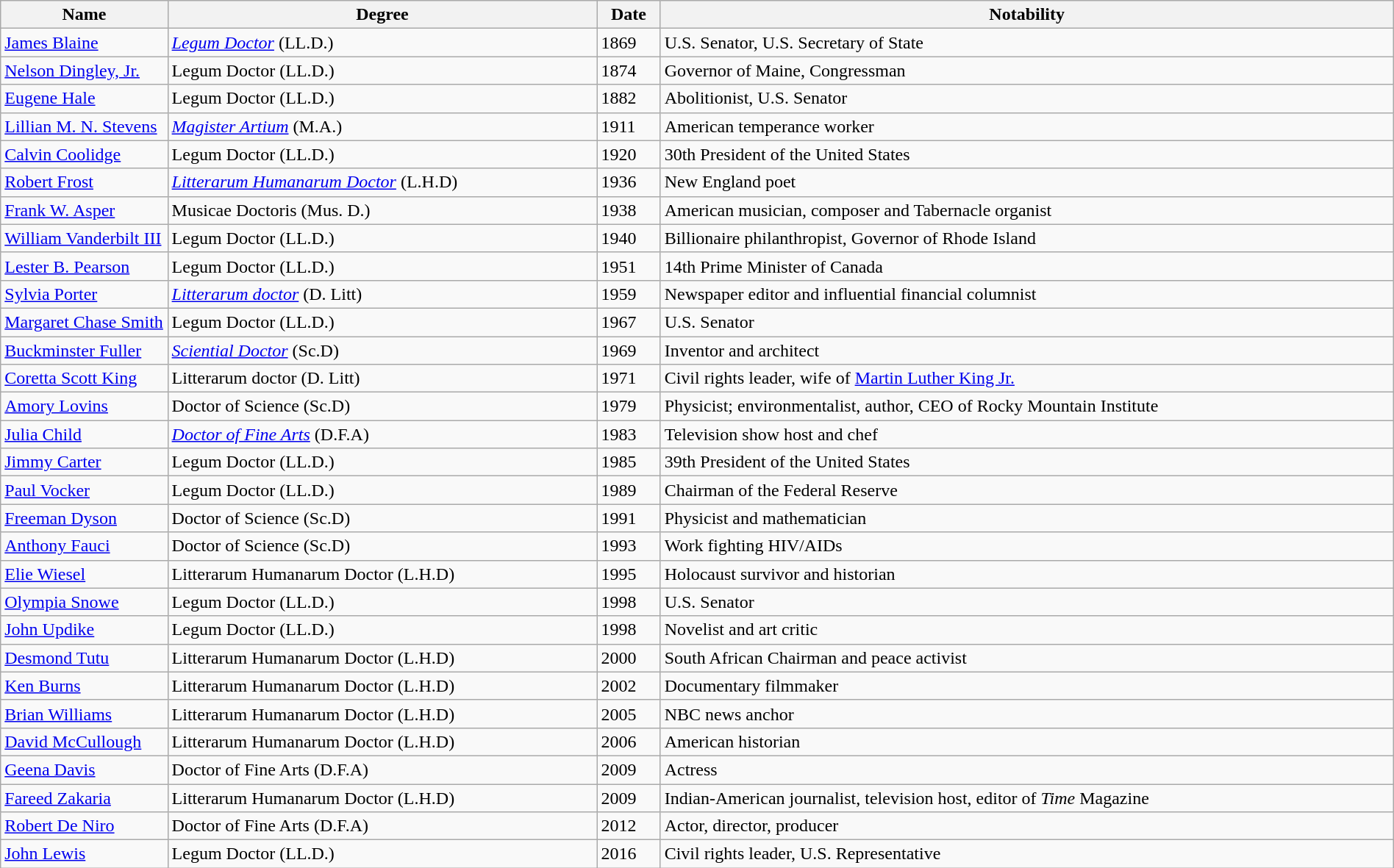<table class="wikitable" style="width:100%">
<tr>
<th style="width:12%;">Name</th>
<th style="width:*;">Degree</th>
<th>Date</th>
<th>Notability</th>
</tr>
<tr>
<td><a href='#'>James Blaine</a></td>
<td><em><a href='#'>Legum Doctor</a></em> (LL.D.)</td>
<td>1869</td>
<td>U.S. Senator, U.S. Secretary of State</td>
</tr>
<tr>
<td><a href='#'>Nelson Dingley, Jr.</a></td>
<td>Legum Doctor (LL.D.)</td>
<td>1874</td>
<td>Governor of Maine, Congressman</td>
</tr>
<tr>
<td><a href='#'>Eugene Hale</a></td>
<td>Legum Doctor (LL.D.)</td>
<td>1882</td>
<td>Abolitionist, U.S. Senator</td>
</tr>
<tr>
<td><a href='#'>Lillian M. N. Stevens</a></td>
<td><em><a href='#'>Magister Artium</a></em> (M.A.)</td>
<td>1911</td>
<td>American temperance worker</td>
</tr>
<tr>
<td><a href='#'>Calvin Coolidge</a></td>
<td>Legum Doctor (LL.D.)</td>
<td>1920</td>
<td>30th President of the United States</td>
</tr>
<tr>
<td><a href='#'>Robert Frost</a></td>
<td><em><a href='#'>Litterarum Humanarum Doctor</a></em> (L.H.D)</td>
<td>1936</td>
<td>New England poet</td>
</tr>
<tr>
<td><a href='#'>Frank W. Asper</a></td>
<td>Musicae Doctoris (Mus. D.)</td>
<td>1938</td>
<td>American musician, composer and Tabernacle organist</td>
</tr>
<tr>
<td><a href='#'>William Vanderbilt III</a></td>
<td>Legum Doctor (LL.D.)</td>
<td>1940</td>
<td>Billionaire philanthropist, Governor of Rhode Island</td>
</tr>
<tr>
<td><a href='#'>Lester B. Pearson</a></td>
<td>Legum Doctor (LL.D.)</td>
<td>1951</td>
<td>14th Prime Minister of Canada</td>
</tr>
<tr>
<td><a href='#'>Sylvia Porter</a></td>
<td><em><a href='#'>Litterarum doctor</a></em> (D. Litt)</td>
<td>1959</td>
<td>Newspaper editor and influential financial columnist</td>
</tr>
<tr>
<td><a href='#'>Margaret Chase Smith</a></td>
<td>Legum Doctor (LL.D.)</td>
<td>1967</td>
<td>U.S. Senator</td>
</tr>
<tr>
<td><a href='#'>Buckminster Fuller</a></td>
<td><em><a href='#'>Sciential Doctor</a></em> (Sc.D)</td>
<td>1969</td>
<td>Inventor and architect</td>
</tr>
<tr>
<td><a href='#'>Coretta Scott King</a></td>
<td>Litterarum doctor (D. Litt)</td>
<td>1971</td>
<td>Civil rights leader, wife of <a href='#'>Martin Luther King Jr.</a></td>
</tr>
<tr>
<td><a href='#'>Amory Lovins</a></td>
<td>Doctor of Science (Sc.D)</td>
<td>1979</td>
<td>Physicist; environmentalist, author, CEO of Rocky Mountain Institute</td>
</tr>
<tr>
<td><a href='#'>Julia Child</a></td>
<td><em><a href='#'>Doctor of Fine Arts</a></em> (D.F.A)</td>
<td>1983</td>
<td>Television show host and chef</td>
</tr>
<tr>
<td><a href='#'>Jimmy Carter</a></td>
<td>Legum Doctor (LL.D.)</td>
<td>1985</td>
<td>39th President of the United States</td>
</tr>
<tr>
<td><a href='#'>Paul Vocker</a></td>
<td>Legum Doctor (LL.D.)</td>
<td>1989</td>
<td>Chairman of the Federal Reserve</td>
</tr>
<tr>
<td><a href='#'>Freeman Dyson</a></td>
<td>Doctor of Science (Sc.D)</td>
<td>1991</td>
<td>Physicist and mathematician</td>
</tr>
<tr>
<td><a href='#'>Anthony Fauci</a></td>
<td>Doctor of Science (Sc.D)</td>
<td>1993</td>
<td>Work fighting HIV/AIDs</td>
</tr>
<tr |->
<td><a href='#'>Elie Wiesel</a></td>
<td>Litterarum Humanarum Doctor (L.H.D)</td>
<td>1995</td>
<td>Holocaust survivor and historian</td>
</tr>
<tr>
<td><a href='#'>Olympia Snowe</a></td>
<td>Legum Doctor (LL.D.)</td>
<td>1998</td>
<td>U.S. Senator</td>
</tr>
<tr>
<td><a href='#'>John Updike</a></td>
<td>Legum Doctor (LL.D.)</td>
<td>1998</td>
<td>Novelist and art critic</td>
</tr>
<tr>
<td><a href='#'>Desmond Tutu</a></td>
<td>Litterarum Humanarum Doctor (L.H.D)</td>
<td>2000</td>
<td>South African Chairman and peace activist</td>
</tr>
<tr>
<td><a href='#'>Ken Burns</a></td>
<td>Litterarum Humanarum Doctor (L.H.D)</td>
<td>2002</td>
<td>Documentary filmmaker</td>
</tr>
<tr>
<td><a href='#'>Brian Williams</a></td>
<td>Litterarum Humanarum Doctor (L.H.D)</td>
<td>2005</td>
<td>NBC news anchor</td>
</tr>
<tr>
<td><a href='#'>David McCullough</a></td>
<td>Litterarum Humanarum Doctor (L.H.D)</td>
<td>2006</td>
<td>American historian</td>
</tr>
<tr>
<td><a href='#'>Geena Davis</a></td>
<td>Doctor of Fine Arts (D.F.A)</td>
<td>2009</td>
<td>Actress</td>
</tr>
<tr>
<td><a href='#'>Fareed Zakaria</a></td>
<td>Litterarum Humanarum Doctor (L.H.D)</td>
<td>2009</td>
<td>Indian-American journalist, television host, editor of <em>Time</em> Magazine</td>
</tr>
<tr>
<td><a href='#'>Robert De Niro</a></td>
<td>Doctor of Fine Arts (D.F.A)</td>
<td>2012</td>
<td>Actor, director, producer</td>
</tr>
<tr>
<td><a href='#'>John Lewis</a></td>
<td>Legum Doctor (LL.D.)</td>
<td>2016</td>
<td>Civil rights leader, U.S. Representative</td>
</tr>
</table>
